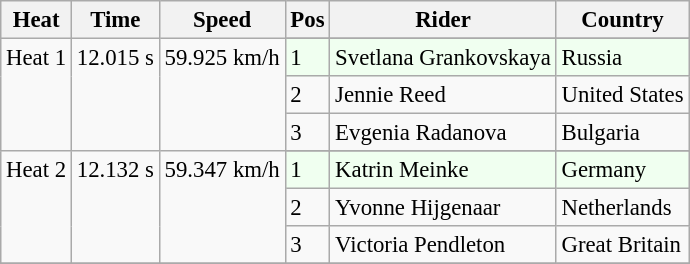<table class="wikitable" style="font-size:95%;">
<tr>
<th>Heat</th>
<th>Time</th>
<th>Speed</th>
<th>Pos</th>
<th>Rider</th>
<th>Country</th>
</tr>
<tr>
<td rowspan=4 valign="top">Heat 1</td>
<td rowspan=4 valign="top">12.015 s</td>
<td rowspan=4 valign="top">59.925 km/h</td>
</tr>
<tr bgcolor="honeydew">
<td>1</td>
<td>Svetlana Grankovskaya</td>
<td>Russia</td>
</tr>
<tr>
<td>2</td>
<td>Jennie Reed</td>
<td>United States</td>
</tr>
<tr>
<td>3</td>
<td>Evgenia Radanova</td>
<td>Bulgaria</td>
</tr>
<tr>
<td rowspan=4 valign="top">Heat 2</td>
<td rowspan=4 valign="top">12.132 s</td>
<td rowspan=4 valign="top">59.347 km/h</td>
</tr>
<tr bgcolor="honeydew">
<td>1</td>
<td>Katrin Meinke</td>
<td>Germany</td>
</tr>
<tr>
<td>2</td>
<td>Yvonne Hijgenaar</td>
<td>Netherlands</td>
</tr>
<tr>
<td>3</td>
<td>Victoria Pendleton</td>
<td>Great Britain</td>
</tr>
<tr>
</tr>
</table>
